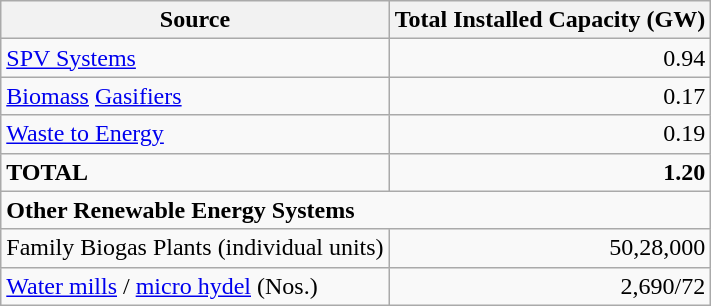<table class="wikitable sortable" border="1">
<tr>
<th>Source</th>
<th data-sort-type="numeric">Total Installed Capacity (GW)</th>
</tr>
<tr>
<td><a href='#'>SPV Systems</a></td>
<td align="right">0.94</td>
</tr>
<tr>
<td><a href='#'>Biomass</a> <a href='#'>Gasifiers</a></td>
<td align="right">0.17</td>
</tr>
<tr>
<td><a href='#'>Waste to Energy</a></td>
<td align="right">0.19</td>
</tr>
<tr>
<td><strong>TOTAL</strong></td>
<td align="right"><strong>1.20</strong></td>
</tr>
<tr>
<td colspan=2><strong>Other Renewable Energy Systems</strong></td>
</tr>
<tr>
<td>Family Biogas Plants (individual units)</td>
<td align="right">50,28,000</td>
</tr>
<tr>
<td><a href='#'>Water mills</a> / <a href='#'>micro hydel</a> (Nos.)</td>
<td align="right">2,690/72</td>
</tr>
</table>
